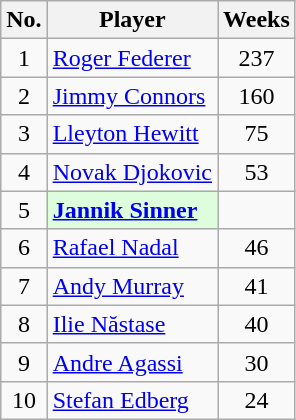<table class="wikitable nowrap" style="text-align:center">
<tr>
<th scope="col">No.</th>
<th scope="col" style="width:180">Player</th>
<th scope="col">Weeks</th>
</tr>
<tr>
<td>1</td>
<td style="text-align:left"> <a href='#'>Roger Federer</a></td>
<td>237</td>
</tr>
<tr>
<td>2</td>
<td style="text-align:left"> <a href='#'>Jimmy Connors</a></td>
<td>160</td>
</tr>
<tr>
<td>3</td>
<td style="text-align:left"> <a href='#'>Lleyton Hewitt</a></td>
<td>75</td>
</tr>
<tr>
<td>4</td>
<td style="text-align:left"> <a href='#'>Novak Djokovic</a></td>
<td>53</td>
</tr>
<tr>
<td>5</td>
<td style="text-align:left;background-color: #ddfddd"> <strong><a href='#'>Jannik Sinner</a></strong></td>
<td><strong></strong></td>
</tr>
<tr>
<td>6</td>
<td style="text-align:left"> <a href='#'>Rafael Nadal</a></td>
<td>46</td>
</tr>
<tr>
<td>7</td>
<td style="text-align:left"> <a href='#'>Andy Murray</a></td>
<td>41</td>
</tr>
<tr>
<td>8</td>
<td style="text-align:left"> <a href='#'>Ilie Năstase</a></td>
<td>40</td>
</tr>
<tr>
<td>9</td>
<td style="text-align:left"> <a href='#'>Andre Agassi</a></td>
<td>30</td>
</tr>
<tr>
<td>10</td>
<td style="text-align:left"> <a href='#'>Stefan Edberg</a></td>
<td>24</td>
</tr>
</table>
